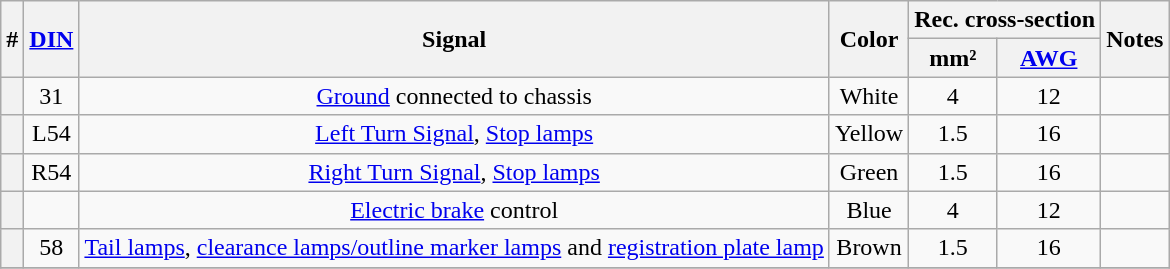<table class="wikitable sortable" style="text-align: center">
<tr>
<th rowspan="2">#</th>
<th rowspan="2"><a href='#'>DIN</a></th>
<th rowspan="2">Signal</th>
<th rowspan="2">Color</th>
<th colspan="2">Rec. cross-section</th>
<th rowspan="2">Notes</th>
</tr>
<tr>
<th>mm²</th>
<th><a href='#'>AWG</a></th>
</tr>
<tr>
<th></th>
<td>31</td>
<td><a href='#'>Ground</a> connected to chassis</td>
<td>White</td>
<td>4</td>
<td>12</td>
<td></td>
</tr>
<tr>
<th></th>
<td>L54</td>
<td><a href='#'>Left Turn Signal</a>, <a href='#'>Stop lamps</a></td>
<td>Yellow</td>
<td>1.5</td>
<td>16</td>
<td></td>
</tr>
<tr>
<th></th>
<td>R54</td>
<td><a href='#'>Right Turn Signal</a>, <a href='#'>Stop lamps</a></td>
<td>Green</td>
<td>1.5</td>
<td>16</td>
<td></td>
</tr>
<tr>
<th></th>
<td></td>
<td><a href='#'>Electric brake</a> control</td>
<td>Blue</td>
<td>4</td>
<td>12</td>
<td></td>
</tr>
<tr>
<th></th>
<td>58</td>
<td><a href='#'>Tail lamps</a>, <a href='#'>clearance lamps/outline marker lamps</a> and <a href='#'>registration plate lamp</a></td>
<td>Brown</td>
<td>1.5</td>
<td>16</td>
<td></td>
</tr>
<tr>
</tr>
</table>
